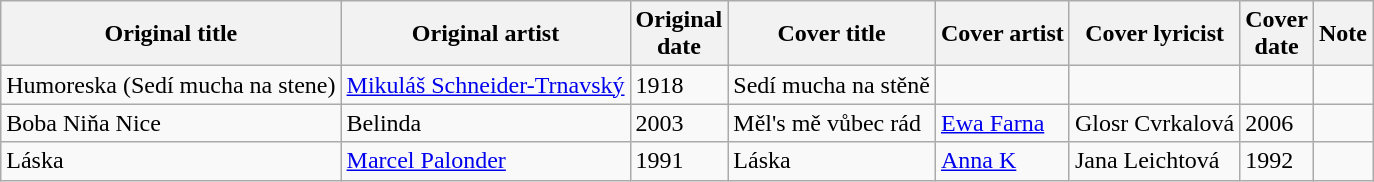<table class="wikitable sortable">
<tr>
<th>Original title</th>
<th>Original artist</th>
<th nowrap=yes>Original<br>date</th>
<th>Cover title</th>
<th>Cover artist</th>
<th>Cover lyricist</th>
<th nowrap=yes>Cover<br> date</th>
<th class=unsortable>Note</th>
</tr>
<tr>
<td>Humoreska (Sedí mucha na stene)</td>
<td><a href='#'>Mikuláš Schneider-Trnavský</a></td>
<td>1918</td>
<td>Sedí mucha na stěně</td>
<td></td>
<td></td>
<td></td>
<td></td>
</tr>
<tr>
<td>Boba Niňa Nice</td>
<td>Belinda</td>
<td>2003</td>
<td>Měl's mě vůbec rád</td>
<td><a href='#'>Ewa Farna</a></td>
<td>Glosr Cvrkalová</td>
<td>2006</td>
<td></td>
</tr>
<tr>
<td>Láska</td>
<td><a href='#'>Marcel Palonder</a></td>
<td>1991</td>
<td>Láska</td>
<td><a href='#'>Anna K</a></td>
<td>Jana Leichtová</td>
<td>1992</td>
<td></td>
</tr>
</table>
